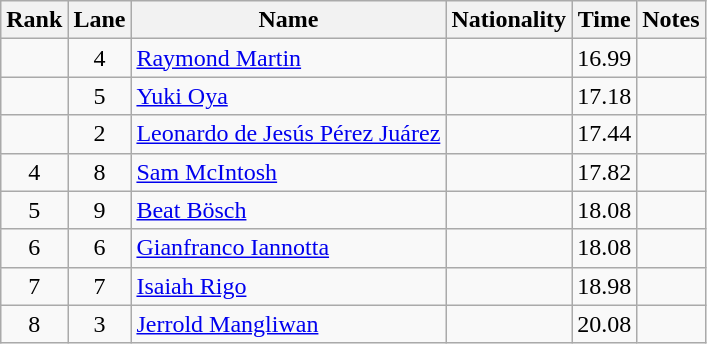<table class="wikitable sortable" style="text-align:center">
<tr>
<th>Rank</th>
<th>Lane</th>
<th>Name</th>
<th>Nationality</th>
<th>Time</th>
<th>Notes</th>
</tr>
<tr>
<td></td>
<td>4</td>
<td align="left"><a href='#'>Raymond Martin</a></td>
<td align="left"></td>
<td>16.99</td>
<td></td>
</tr>
<tr>
<td></td>
<td>5</td>
<td align="left"><a href='#'>Yuki Oya</a></td>
<td align="left"></td>
<td>17.18</td>
<td></td>
</tr>
<tr>
<td></td>
<td>2</td>
<td align="left"><a href='#'>Leonardo de Jesús Pérez Juárez</a></td>
<td align="left"></td>
<td>17.44</td>
<td></td>
</tr>
<tr>
<td>4</td>
<td>8</td>
<td align="left"><a href='#'>Sam McIntosh</a></td>
<td align="left"></td>
<td>17.82</td>
<td></td>
</tr>
<tr>
<td>5</td>
<td>9</td>
<td align="left"><a href='#'>Beat Bösch</a></td>
<td align="left"></td>
<td>18.08</td>
<td></td>
</tr>
<tr>
<td>6</td>
<td>6</td>
<td align="left"><a href='#'>Gianfranco Iannotta</a></td>
<td align="left"></td>
<td>18.08</td>
<td></td>
</tr>
<tr>
<td>7</td>
<td>7</td>
<td align="left"><a href='#'>Isaiah Rigo</a></td>
<td align="left"></td>
<td>18.98</td>
<td></td>
</tr>
<tr>
<td>8</td>
<td>3</td>
<td align="left"><a href='#'>Jerrold Mangliwan</a></td>
<td align="left"></td>
<td>20.08</td>
<td></td>
</tr>
</table>
